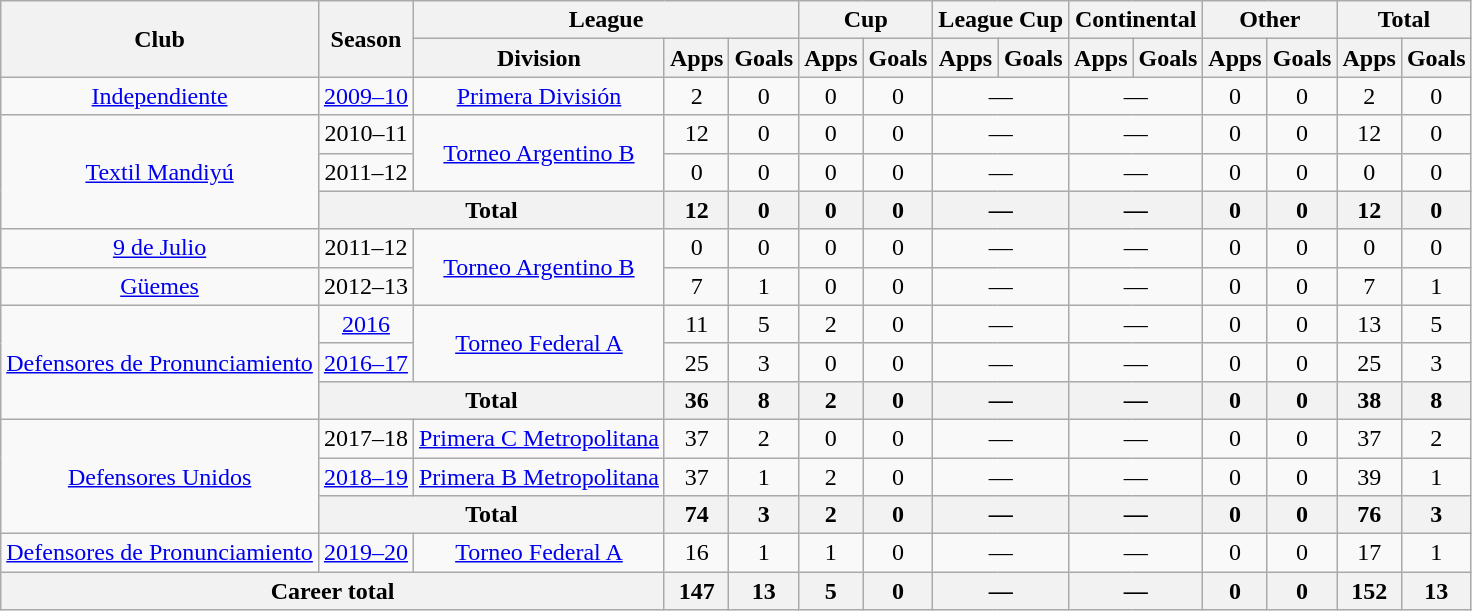<table class="wikitable" style="text-align:center">
<tr>
<th rowspan="2">Club</th>
<th rowspan="2">Season</th>
<th colspan="3">League</th>
<th colspan="2">Cup</th>
<th colspan="2">League Cup</th>
<th colspan="2">Continental</th>
<th colspan="2">Other</th>
<th colspan="2">Total</th>
</tr>
<tr>
<th>Division</th>
<th>Apps</th>
<th>Goals</th>
<th>Apps</th>
<th>Goals</th>
<th>Apps</th>
<th>Goals</th>
<th>Apps</th>
<th>Goals</th>
<th>Apps</th>
<th>Goals</th>
<th>Apps</th>
<th>Goals</th>
</tr>
<tr>
<td rowspan="1"><a href='#'>Independiente</a></td>
<td><a href='#'>2009–10</a></td>
<td rowspan="1"><a href='#'>Primera División</a></td>
<td>2</td>
<td>0</td>
<td>0</td>
<td>0</td>
<td colspan="2">—</td>
<td colspan="2">—</td>
<td>0</td>
<td>0</td>
<td>2</td>
<td>0</td>
</tr>
<tr>
<td rowspan="3"><a href='#'>Textil Mandiyú</a></td>
<td>2010–11</td>
<td rowspan="2"><a href='#'>Torneo Argentino B</a></td>
<td>12</td>
<td>0</td>
<td>0</td>
<td>0</td>
<td colspan="2">—</td>
<td colspan="2">—</td>
<td>0</td>
<td>0</td>
<td>12</td>
<td>0</td>
</tr>
<tr>
<td>2011–12</td>
<td>0</td>
<td>0</td>
<td>0</td>
<td>0</td>
<td colspan="2">—</td>
<td colspan="2">—</td>
<td>0</td>
<td>0</td>
<td>0</td>
<td>0</td>
</tr>
<tr>
<th colspan="2">Total</th>
<th>12</th>
<th>0</th>
<th>0</th>
<th>0</th>
<th colspan="2">—</th>
<th colspan="2">—</th>
<th>0</th>
<th>0</th>
<th>12</th>
<th>0</th>
</tr>
<tr>
<td rowspan="1"><a href='#'>9 de Julio</a></td>
<td>2011–12</td>
<td rowspan="2"><a href='#'>Torneo Argentino B</a></td>
<td>0</td>
<td>0</td>
<td>0</td>
<td>0</td>
<td colspan="2">—</td>
<td colspan="2">—</td>
<td>0</td>
<td>0</td>
<td>0</td>
<td>0</td>
</tr>
<tr>
<td rowspan="1"><a href='#'>Güemes</a></td>
<td>2012–13</td>
<td>7</td>
<td>1</td>
<td>0</td>
<td>0</td>
<td colspan="2">—</td>
<td colspan="2">—</td>
<td>0</td>
<td>0</td>
<td>7</td>
<td>1</td>
</tr>
<tr>
<td rowspan="3"><a href='#'>Defensores de Pronunciamiento</a></td>
<td><a href='#'>2016</a></td>
<td rowspan="2"><a href='#'>Torneo Federal A</a></td>
<td>11</td>
<td>5</td>
<td>2</td>
<td>0</td>
<td colspan="2">—</td>
<td colspan="2">—</td>
<td>0</td>
<td>0</td>
<td>13</td>
<td>5</td>
</tr>
<tr>
<td><a href='#'>2016–17</a></td>
<td>25</td>
<td>3</td>
<td>0</td>
<td>0</td>
<td colspan="2">—</td>
<td colspan="2">—</td>
<td>0</td>
<td>0</td>
<td>25</td>
<td>3</td>
</tr>
<tr>
<th colspan="2">Total</th>
<th>36</th>
<th>8</th>
<th>2</th>
<th>0</th>
<th colspan="2">—</th>
<th colspan="2">—</th>
<th>0</th>
<th>0</th>
<th>38</th>
<th>8</th>
</tr>
<tr>
<td rowspan="3"><a href='#'>Defensores Unidos</a></td>
<td>2017–18</td>
<td rowspan="1"><a href='#'>Primera C Metropolitana</a></td>
<td>37</td>
<td>2</td>
<td>0</td>
<td>0</td>
<td colspan="2">—</td>
<td colspan="2">—</td>
<td>0</td>
<td>0</td>
<td>37</td>
<td>2</td>
</tr>
<tr>
<td><a href='#'>2018–19</a></td>
<td rowspan="1"><a href='#'>Primera B Metropolitana</a></td>
<td>37</td>
<td>1</td>
<td>2</td>
<td>0</td>
<td colspan="2">—</td>
<td colspan="2">—</td>
<td>0</td>
<td>0</td>
<td>39</td>
<td>1</td>
</tr>
<tr>
<th colspan="2">Total</th>
<th>74</th>
<th>3</th>
<th>2</th>
<th>0</th>
<th colspan="2">—</th>
<th colspan="2">—</th>
<th>0</th>
<th>0</th>
<th>76</th>
<th>3</th>
</tr>
<tr>
<td rowspan="1"><a href='#'>Defensores de Pronunciamiento</a></td>
<td><a href='#'>2019–20</a></td>
<td rowspan="1"><a href='#'>Torneo Federal A</a></td>
<td>16</td>
<td>1</td>
<td>1</td>
<td>0</td>
<td colspan="2">—</td>
<td colspan="2">—</td>
<td>0</td>
<td>0</td>
<td>17</td>
<td>1</td>
</tr>
<tr>
<th colspan="3">Career total</th>
<th>147</th>
<th>13</th>
<th>5</th>
<th>0</th>
<th colspan="2">—</th>
<th colspan="2">—</th>
<th>0</th>
<th>0</th>
<th>152</th>
<th>13</th>
</tr>
</table>
